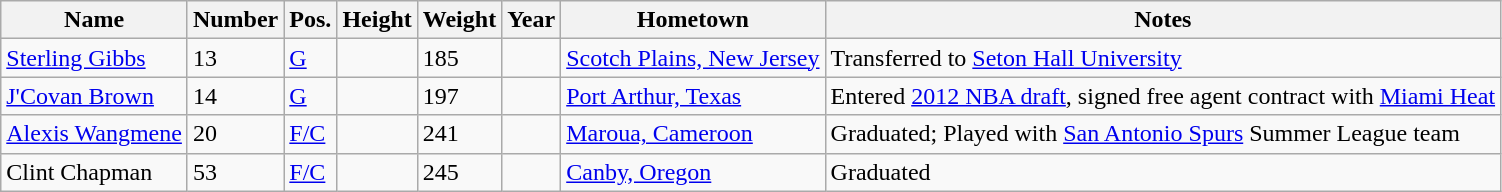<table class="wikitable sortable" border="1">
<tr>
<th>Name</th>
<th>Number</th>
<th>Pos.</th>
<th>Height</th>
<th>Weight</th>
<th>Year</th>
<th>Hometown</th>
<th class="unsortable">Notes</th>
</tr>
<tr>
<td><a href='#'>Sterling Gibbs</a></td>
<td>13</td>
<td><a href='#'>G</a></td>
<td></td>
<td>185</td>
<td></td>
<td><a href='#'>Scotch Plains, New Jersey</a></td>
<td>Transferred to <a href='#'>Seton Hall University</a></td>
</tr>
<tr>
<td><a href='#'>J'Covan Brown</a></td>
<td>14</td>
<td><a href='#'>G</a></td>
<td></td>
<td>197</td>
<td></td>
<td><a href='#'>Port Arthur, Texas</a></td>
<td>Entered <a href='#'>2012 NBA draft</a>, signed free agent contract with <a href='#'>Miami Heat</a></td>
</tr>
<tr>
<td><a href='#'>Alexis Wangmene</a></td>
<td>20</td>
<td><a href='#'>F/C</a></td>
<td></td>
<td>241</td>
<td></td>
<td><a href='#'>Maroua, Cameroon</a></td>
<td>Graduated; Played with <a href='#'>San Antonio Spurs</a> Summer League team </td>
</tr>
<tr>
<td>Clint Chapman</td>
<td>53</td>
<td><a href='#'>F/C</a></td>
<td></td>
<td>245</td>
<td></td>
<td><a href='#'>Canby, Oregon</a></td>
<td>Graduated</td>
</tr>
</table>
